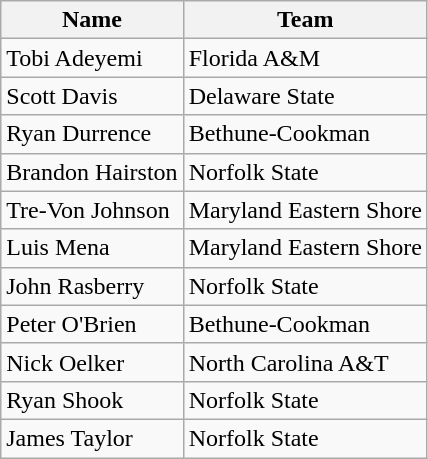<table class=wikitable>
<tr>
<th>Name</th>
<th>Team</th>
</tr>
<tr>
<td>Tobi Adeyemi</td>
<td>Florida A&M</td>
</tr>
<tr>
<td>Scott Davis</td>
<td>Delaware State</td>
</tr>
<tr>
<td>Ryan Durrence</td>
<td>Bethune-Cookman</td>
</tr>
<tr>
<td>Brandon Hairston</td>
<td>Norfolk State</td>
</tr>
<tr>
<td>Tre-Von Johnson</td>
<td>Maryland Eastern Shore</td>
</tr>
<tr>
<td>Luis Mena</td>
<td>Maryland Eastern Shore</td>
</tr>
<tr>
<td>John Rasberry</td>
<td>Norfolk State</td>
</tr>
<tr>
<td>Peter O'Brien</td>
<td>Bethune-Cookman</td>
</tr>
<tr>
<td>Nick Oelker</td>
<td>North Carolina A&T</td>
</tr>
<tr>
<td>Ryan Shook</td>
<td>Norfolk State</td>
</tr>
<tr>
<td>James Taylor</td>
<td>Norfolk State</td>
</tr>
</table>
